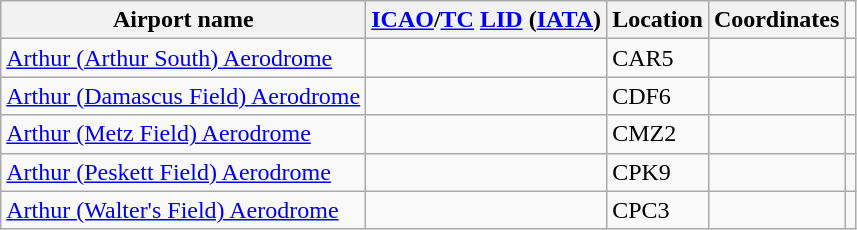<table class="wikitable sortable" style="width:auto;">
<tr>
<th width="*">Airport name</th>
<th width="*"><a href='#'>ICAO</a>/<a href='#'>TC</a> <a href='#'>LID</a> (<a href='#'>IATA</a>)</th>
<th width="*">Location</th>
<th width="*">Coordinates</th>
</tr>
<tr>
<td><a href='#'>Arthur (Arthur South) Aerodrome</a></td>
<td></td>
<td>CAR5</td>
<td></td>
<td></td>
</tr>
<tr>
<td><a href='#'>Arthur (Damascus Field) Aerodrome</a></td>
<td></td>
<td>CDF6</td>
<td></td>
<td></td>
</tr>
<tr>
<td><a href='#'>Arthur (Metz Field) Aerodrome</a></td>
<td></td>
<td>CMZ2</td>
<td></td>
<td></td>
</tr>
<tr>
<td><a href='#'>Arthur (Peskett Field) Aerodrome</a></td>
<td></td>
<td>CPK9</td>
<td></td>
<td></td>
</tr>
<tr>
<td><a href='#'>Arthur (Walter's Field) Aerodrome</a></td>
<td></td>
<td>CPC3</td>
<td></td>
<td></td>
</tr>
</table>
